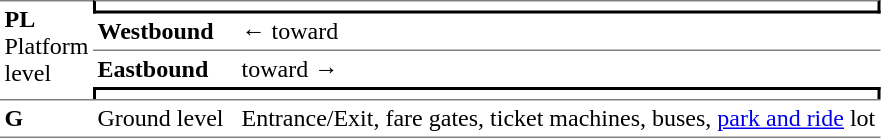<table border="0" cellspacing="0" cellpadding="3">
<tr>
<td rowspan="4" style="border-top:solid 1px gray" width="50" valign="top"><strong>PL</strong> Platform level</td>
<td colspan="2" style="border-top:solid 1px gray;border-right:solid 2px black;border-left:solid 2px black;border-bottom:solid 2px black;text-align:center"></td>
</tr>
<tr>
<td style="border-bottom:solid 1px gray" width="90"><strong>Westbound</strong></td>
<td style="border-bottom:solid 1px gray">←  toward  </td>
</tr>
<tr>
<td><strong>Eastbound</strong></td>
<td>  toward   →</td>
</tr>
<tr>
<td colspan="2" style="border-top:solid 2px black;border-right:solid 2px black;border-left:solid 2px black;text-align:center"></td>
</tr>
<tr>
<td style="border-top:solid 1px gray;border-bottom:solid 1px gray" valign="top"><strong>G</strong></td>
<td style="border-top:solid 1px gray;border-bottom:solid 1px gray" valign="top">Ground level</td>
<td style="border-top:solid 1px gray;border-bottom:solid 1px gray">Entrance/Exit, fare gates, ticket machines, buses, <a href='#'>park and ride</a> lot</td>
</tr>
</table>
